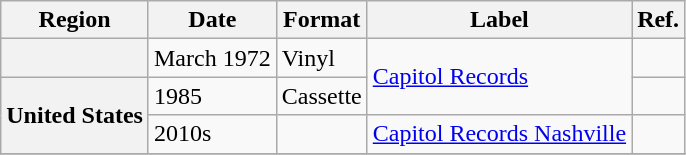<table class="wikitable plainrowheaders">
<tr>
<th scope="col">Region</th>
<th scope="col">Date</th>
<th scope="col">Format</th>
<th scope="col">Label</th>
<th scope="col">Ref.</th>
</tr>
<tr>
<th scope="row"></th>
<td>March 1972</td>
<td>Vinyl</td>
<td rowspan="2"><a href='#'>Capitol Records</a></td>
<td></td>
</tr>
<tr>
<th scope="row" rowspan="2">United States</th>
<td>1985</td>
<td>Cassette</td>
<td></td>
</tr>
<tr>
<td>2010s</td>
<td></td>
<td><a href='#'>Capitol Records Nashville</a></td>
<td></td>
</tr>
<tr>
</tr>
</table>
